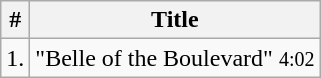<table class="wikitable">
<tr>
<th>#</th>
<th>Title</th>
</tr>
<tr>
<td>1.</td>
<td>"Belle of the Boulevard" <small>4:02</small></td>
</tr>
</table>
